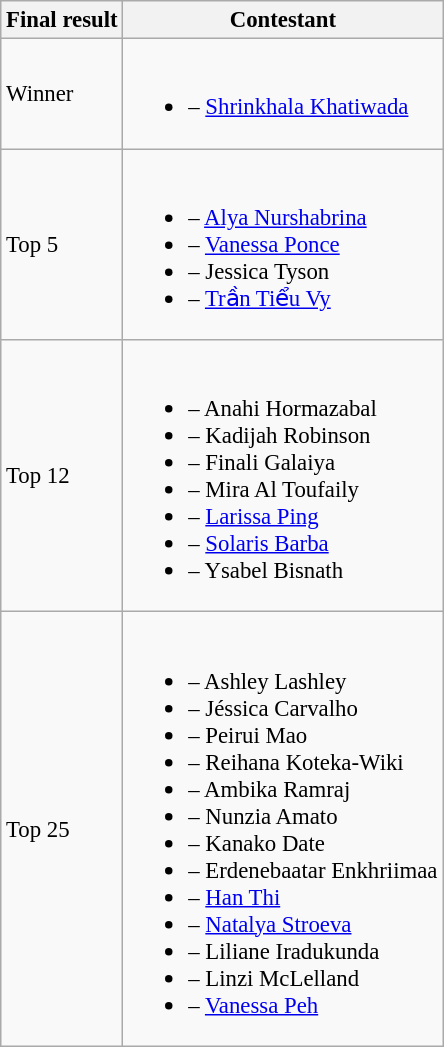<table class="wikitable sortable" style="font-size:95%;">
<tr>
<th>Final result</th>
<th>Contestant</th>
</tr>
<tr>
<td>Winner</td>
<td><br><ul><li> – <a href='#'>Shrinkhala Khatiwada</a></li></ul></td>
</tr>
<tr>
<td>Top 5</td>
<td><br><ul><li> – <a href='#'>Alya Nurshabrina</a></li><li> – <a href='#'>Vanessa Ponce</a></li><li> – Jessica Tyson</li><li> – <a href='#'>Trần Tiểu Vy</a></li></ul></td>
</tr>
<tr>
<td>Top 12</td>
<td><br><ul><li> – Anahi Hormazabal</li><li> – Kadijah Robinson</li><li> – Finali Galaiya</li><li> – Mira Al Toufaily</li><li> – <a href='#'>Larissa Ping</a></li><li> – <a href='#'>Solaris Barba</a></li><li> – Ysabel Bisnath</li></ul></td>
</tr>
<tr>
<td>Top 25</td>
<td><br><ul><li> – Ashley Lashley</li><li> – Jéssica Carvalho</li><li> – Peirui Mao</li><li> – Reihana Koteka-Wiki</li><li> – Ambika Ramraj</li><li> – Nunzia Amato</li><li> – Kanako Date</li><li> – Erdenebaatar Enkhriimaa</li><li> – <a href='#'>Han Thi</a></li><li> – <a href='#'>Natalya Stroeva</a></li><li> – Liliane Iradukunda</li><li> – Linzi McLelland</li><li> – <a href='#'>Vanessa Peh</a></li></ul></td>
</tr>
</table>
